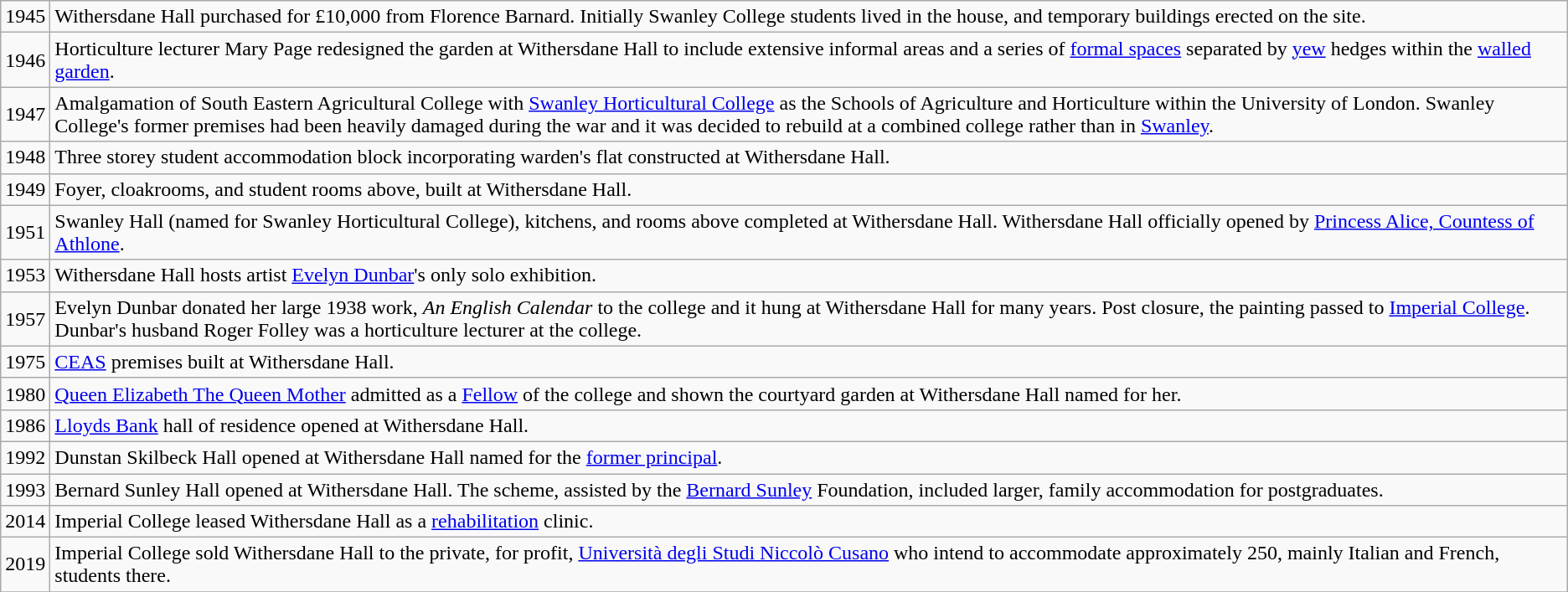<table class="wikitable">
<tr>
<td>1945</td>
<td>Withersdane Hall purchased for £10,000 from Florence Barnard. Initially Swanley College students lived in the house, and temporary buildings erected on the site.</td>
</tr>
<tr>
<td>1946</td>
<td>Horticulture lecturer Mary Page redesigned the  garden at Withersdane Hall to include extensive informal areas and a series of <a href='#'>formal spaces</a> separated by <a href='#'>yew</a> hedges within the <a href='#'>walled garden</a>.</td>
</tr>
<tr>
<td>1947</td>
<td>Amalgamation of South Eastern Agricultural College with <a href='#'>Swanley Horticultural College</a> as the Schools of Agriculture and Horticulture within the University of London. Swanley College's former premises had been heavily damaged during the war and it was decided to rebuild at a combined college rather than in <a href='#'>Swanley</a>.</td>
</tr>
<tr>
<td>1948</td>
<td>Three storey student accommodation block incorporating warden's flat constructed at Withersdane Hall.</td>
</tr>
<tr>
<td>1949</td>
<td>Foyer, cloakrooms, and student rooms above, built at Withersdane Hall.</td>
</tr>
<tr>
<td>1951</td>
<td>Swanley Hall (named for Swanley Horticultural College), kitchens, and rooms above completed at Withersdane Hall. Withersdane Hall officially opened by <a href='#'>Princess Alice, Countess of Athlone</a>.</td>
</tr>
<tr>
<td>1953</td>
<td>Withersdane Hall hosts artist <a href='#'>Evelyn Dunbar</a>'s only solo exhibition.</td>
</tr>
<tr>
<td>1957</td>
<td>Evelyn Dunbar donated her large 1938 work, <em>An English Calendar</em> to the college and it hung at Withersdane Hall for many years. Post closure, the painting passed to <a href='#'>Imperial College</a>. Dunbar's husband Roger Folley was a horticulture lecturer at the college.</td>
</tr>
<tr>
<td>1975</td>
<td><a href='#'>CEAS</a> premises built at Withersdane Hall.</td>
</tr>
<tr>
<td>1980</td>
<td><a href='#'>Queen Elizabeth The Queen Mother</a> admitted as a <a href='#'>Fellow</a> of the college and shown the courtyard garden at Withersdane Hall named for her.</td>
</tr>
<tr>
<td>1986</td>
<td><a href='#'>Lloyds Bank</a> hall of residence opened at Withersdane Hall.</td>
</tr>
<tr>
<td>1992</td>
<td>Dunstan Skilbeck Hall opened at Withersdane Hall named for the <a href='#'>former principal</a>.</td>
</tr>
<tr>
<td>1993</td>
<td>Bernard Sunley Hall opened at Withersdane Hall. The scheme, assisted by the <a href='#'>Bernard Sunley</a> Foundation, included larger, family accommodation for postgraduates.</td>
</tr>
<tr>
<td>2014</td>
<td>Imperial College leased Withersdane Hall as a <a href='#'>rehabilitation</a> clinic.</td>
</tr>
<tr>
<td>2019</td>
<td>Imperial College sold Withersdane Hall to the private, for profit, <a href='#'>Università degli Studi Niccolò Cusano</a> who intend to accommodate approximately 250, mainly Italian and French, students there.</td>
</tr>
<tr>
</tr>
</table>
